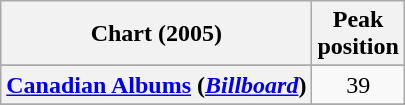<table class="wikitable sortable plainrowheaders">
<tr>
<th>Chart (2005)</th>
<th>Peak<br>position</th>
</tr>
<tr>
</tr>
<tr>
<th scope="row"><a href='#'>Canadian Albums</a> (<a href='#'><em>Billboard</em></a>)</th>
<td style="text-align:center">39</td>
</tr>
<tr>
</tr>
<tr>
</tr>
<tr>
</tr>
<tr>
</tr>
<tr>
</tr>
</table>
